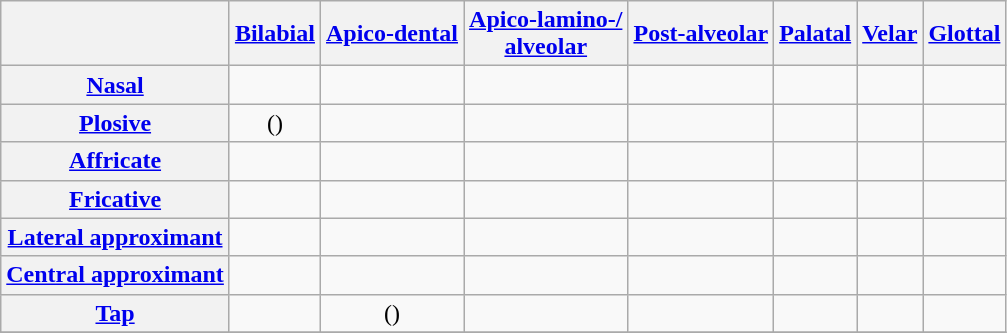<table class="wikitable">
<tr>
<th></th>
<th><a href='#'>Bilabial</a></th>
<th><a href='#'>Apico-dental</a></th>
<th><a href='#'>Apico-lamino-/<br>alveolar</a></th>
<th><a href='#'>Post-alveolar</a></th>
<th><a href='#'>Palatal</a></th>
<th><a href='#'>Velar</a></th>
<th><a href='#'>Glottal</a></th>
</tr>
<tr align=center>
<th><a href='#'>Nasal</a></th>
<td></td>
<td></td>
<td></td>
<td></td>
<td></td>
<td></td>
<td></td>
</tr>
<tr align=center>
<th><a href='#'>Plosive</a></th>
<td>()</td>
<td></td>
<td></td>
<td></td>
<td></td>
<td>  </td>
<td></td>
</tr>
<tr align=center>
<th><a href='#'>Affricate</a></th>
<td></td>
<td></td>
<td></td>
<td></td>
<td></td>
<td></td>
<td></td>
</tr>
<tr align=center>
<th><a href='#'>Fricative</a></th>
<td></td>
<td></td>
<td></td>
<td></td>
<td></td>
<td></td>
<td></td>
</tr>
<tr align=center>
<th><a href='#'>Lateral approximant</a></th>
<td></td>
<td></td>
<td></td>
<td></td>
<td></td>
<td></td>
<td></td>
</tr>
<tr align=center>
<th><a href='#'>Central approximant</a></th>
<td></td>
<td></td>
<td></td>
<td></td>
<td></td>
<td></td>
<td></td>
</tr>
<tr align=center>
<th><a href='#'>Tap</a></th>
<td></td>
<td>()</td>
<td></td>
<td></td>
<td></td>
<td></td>
<td></td>
</tr>
<tr align=center>
</tr>
</table>
